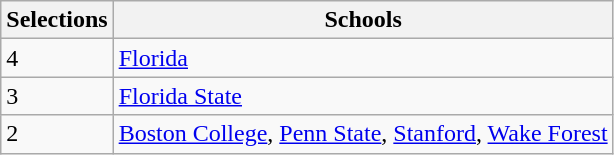<table class="wikitable sortable" style="text-align:left">
<tr>
<th>Selections</th>
<th class="unsortable">Schools</th>
</tr>
<tr>
<td>4</td>
<td><a href='#'>Florida</a></td>
</tr>
<tr>
<td>3</td>
<td><a href='#'>Florida State</a></td>
</tr>
<tr>
<td>2</td>
<td><a href='#'>Boston College</a>, <a href='#'>Penn State</a>, <a href='#'>Stanford</a>, <a href='#'>Wake Forest</a></td>
</tr>
</table>
